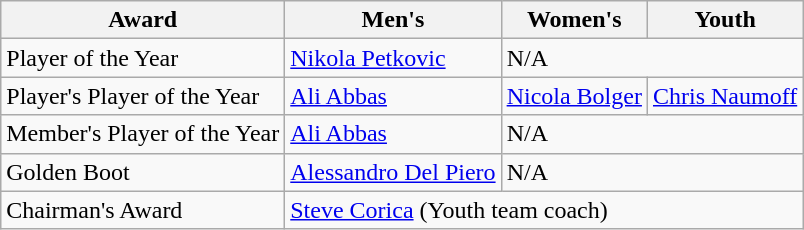<table class="wikitable">
<tr>
<th>Award</th>
<th>Men's</th>
<th>Women's</th>
<th>Youth</th>
</tr>
<tr>
<td>Player of the Year</td>
<td><a href='#'>Nikola Petkovic</a></td>
<td colspan=2>N/A</td>
</tr>
<tr>
<td>Player's Player of the Year</td>
<td><a href='#'>Ali Abbas</a></td>
<td><a href='#'>Nicola Bolger</a></td>
<td><a href='#'>Chris Naumoff</a></td>
</tr>
<tr>
<td>Member's Player of the Year</td>
<td><a href='#'>Ali Abbas</a></td>
<td colspan=2>N/A</td>
</tr>
<tr>
<td>Golden Boot</td>
<td><a href='#'>Alessandro Del Piero</a></td>
<td colspan=2>N/A</td>
</tr>
<tr>
<td>Chairman's Award</td>
<td colspan=3><a href='#'>Steve Corica</a> (Youth team coach)</td>
</tr>
</table>
